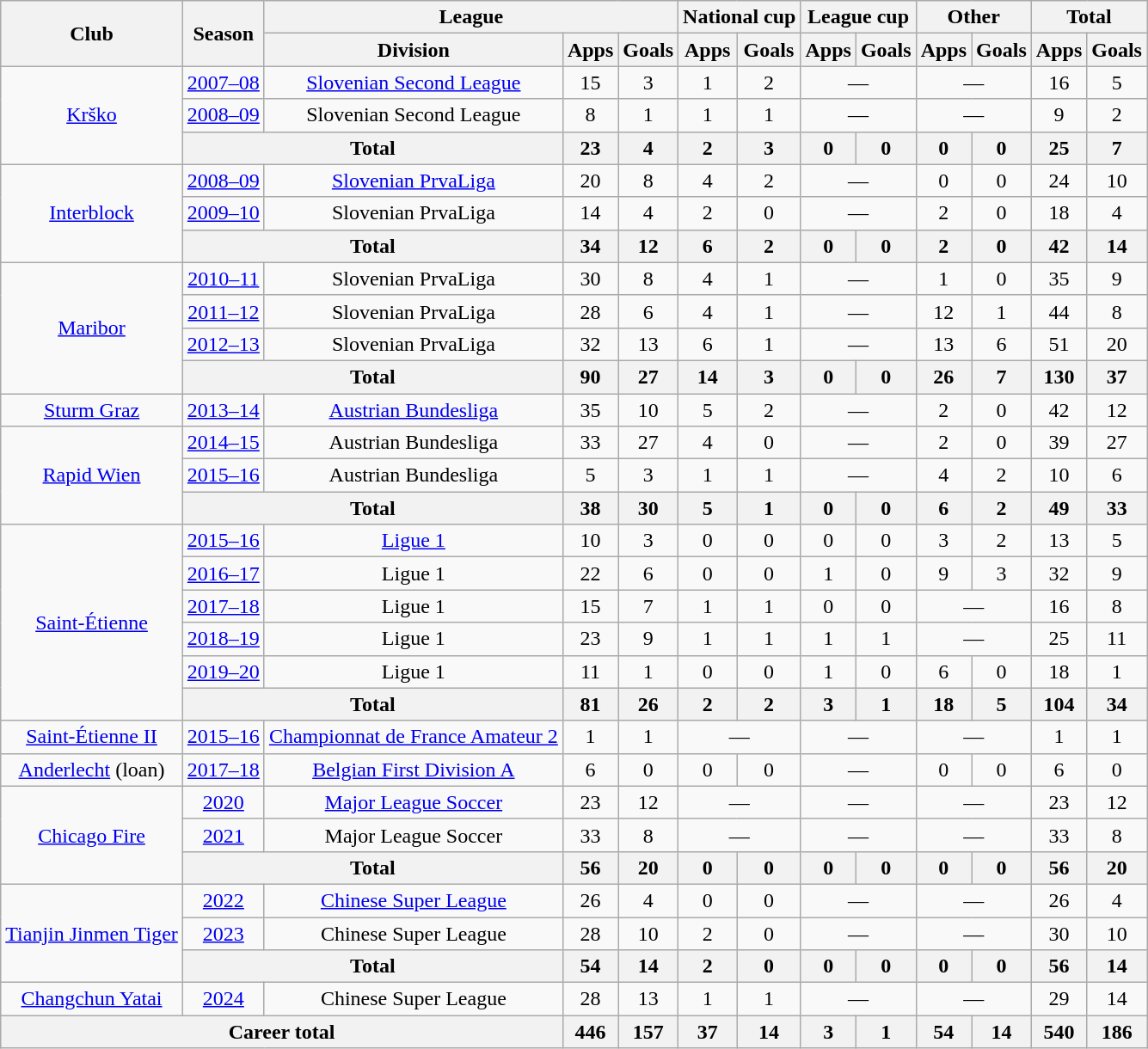<table class="wikitable" style="text-align:center">
<tr>
<th rowspan="2">Club</th>
<th rowspan="2">Season</th>
<th colspan="3">League</th>
<th colspan="2">National cup</th>
<th colspan="2">League cup</th>
<th colspan="2">Other</th>
<th colspan="2">Total</th>
</tr>
<tr>
<th>Division</th>
<th>Apps</th>
<th>Goals</th>
<th>Apps</th>
<th>Goals</th>
<th>Apps</th>
<th>Goals</th>
<th>Apps</th>
<th>Goals</th>
<th>Apps</th>
<th>Goals</th>
</tr>
<tr>
<td rowspan="3"><a href='#'>Krško</a></td>
<td><a href='#'>2007–08</a></td>
<td><a href='#'>Slovenian Second League</a></td>
<td>15</td>
<td>3</td>
<td>1</td>
<td>2</td>
<td colspan="2">—</td>
<td colspan="2">—</td>
<td>16</td>
<td>5</td>
</tr>
<tr>
<td><a href='#'>2008–09</a></td>
<td>Slovenian Second League</td>
<td>8</td>
<td>1</td>
<td>1</td>
<td>1</td>
<td colspan="2">—</td>
<td colspan="2">—</td>
<td>9</td>
<td>2</td>
</tr>
<tr>
<th colspan="2">Total</th>
<th>23</th>
<th>4</th>
<th>2</th>
<th>3</th>
<th>0</th>
<th>0</th>
<th>0</th>
<th>0</th>
<th>25</th>
<th>7</th>
</tr>
<tr>
<td rowspan="3"><a href='#'>Interblock</a></td>
<td><a href='#'>2008–09</a></td>
<td><a href='#'>Slovenian PrvaLiga</a></td>
<td>20</td>
<td>8</td>
<td>4</td>
<td>2</td>
<td colspan="2">—</td>
<td>0</td>
<td>0</td>
<td>24</td>
<td>10</td>
</tr>
<tr>
<td><a href='#'>2009–10</a></td>
<td>Slovenian PrvaLiga</td>
<td>14</td>
<td>4</td>
<td>2</td>
<td>0</td>
<td colspan="2">—</td>
<td>2</td>
<td>0</td>
<td>18</td>
<td>4</td>
</tr>
<tr>
<th colspan="2">Total</th>
<th>34</th>
<th>12</th>
<th>6</th>
<th>2</th>
<th>0</th>
<th>0</th>
<th>2</th>
<th>0</th>
<th>42</th>
<th>14</th>
</tr>
<tr>
<td rowspan="4"><a href='#'>Maribor</a></td>
<td><a href='#'>2010–11</a></td>
<td>Slovenian PrvaLiga</td>
<td>30</td>
<td>8</td>
<td>4</td>
<td>1</td>
<td colspan="2">—</td>
<td>1</td>
<td>0</td>
<td>35</td>
<td>9</td>
</tr>
<tr>
<td><a href='#'>2011–12</a></td>
<td>Slovenian PrvaLiga</td>
<td>28</td>
<td>6</td>
<td>4</td>
<td>1</td>
<td colspan="2">—</td>
<td>12</td>
<td>1</td>
<td>44</td>
<td>8</td>
</tr>
<tr>
<td><a href='#'>2012–13</a></td>
<td>Slovenian PrvaLiga</td>
<td>32</td>
<td>13</td>
<td>6</td>
<td>1</td>
<td colspan="2">—</td>
<td>13</td>
<td>6</td>
<td>51</td>
<td>20</td>
</tr>
<tr>
<th colspan="2">Total</th>
<th>90</th>
<th>27</th>
<th>14</th>
<th>3</th>
<th>0</th>
<th>0</th>
<th>26</th>
<th>7</th>
<th>130</th>
<th>37</th>
</tr>
<tr>
<td><a href='#'>Sturm Graz</a></td>
<td><a href='#'>2013–14</a></td>
<td><a href='#'>Austrian Bundesliga</a></td>
<td>35</td>
<td>10</td>
<td>5</td>
<td>2</td>
<td colspan="2">—</td>
<td>2</td>
<td>0</td>
<td>42</td>
<td>12</td>
</tr>
<tr>
<td rowspan="3"><a href='#'>Rapid Wien</a></td>
<td><a href='#'>2014–15</a></td>
<td>Austrian Bundesliga</td>
<td>33</td>
<td>27</td>
<td>4</td>
<td>0</td>
<td colspan="2">—</td>
<td>2</td>
<td>0</td>
<td>39</td>
<td>27</td>
</tr>
<tr>
<td><a href='#'>2015–16</a></td>
<td>Austrian Bundesliga</td>
<td>5</td>
<td>3</td>
<td>1</td>
<td>1</td>
<td colspan="2">—</td>
<td>4</td>
<td>2</td>
<td>10</td>
<td>6</td>
</tr>
<tr>
<th colspan="2">Total</th>
<th>38</th>
<th>30</th>
<th>5</th>
<th>1</th>
<th>0</th>
<th>0</th>
<th>6</th>
<th>2</th>
<th>49</th>
<th>33</th>
</tr>
<tr>
<td rowspan="6"><a href='#'>Saint-Étienne</a></td>
<td><a href='#'>2015–16</a></td>
<td><a href='#'>Ligue 1</a></td>
<td>10</td>
<td>3</td>
<td>0</td>
<td>0</td>
<td>0</td>
<td>0</td>
<td>3</td>
<td>2</td>
<td>13</td>
<td>5</td>
</tr>
<tr>
<td><a href='#'>2016–17</a></td>
<td>Ligue 1</td>
<td>22</td>
<td>6</td>
<td>0</td>
<td>0</td>
<td>1</td>
<td>0</td>
<td>9</td>
<td>3</td>
<td>32</td>
<td>9</td>
</tr>
<tr>
<td><a href='#'>2017–18</a></td>
<td>Ligue 1</td>
<td>15</td>
<td>7</td>
<td>1</td>
<td>1</td>
<td>0</td>
<td>0</td>
<td colspan="2">—</td>
<td>16</td>
<td>8</td>
</tr>
<tr>
<td><a href='#'>2018–19</a></td>
<td>Ligue 1</td>
<td>23</td>
<td>9</td>
<td>1</td>
<td>1</td>
<td>1</td>
<td>1</td>
<td colspan="2">—</td>
<td>25</td>
<td>11</td>
</tr>
<tr>
<td><a href='#'>2019–20</a></td>
<td>Ligue 1</td>
<td>11</td>
<td>1</td>
<td>0</td>
<td>0</td>
<td>1</td>
<td>0</td>
<td>6</td>
<td>0</td>
<td>18</td>
<td>1</td>
</tr>
<tr>
<th colspan="2">Total</th>
<th>81</th>
<th>26</th>
<th>2</th>
<th>2</th>
<th>3</th>
<th>1</th>
<th>18</th>
<th>5</th>
<th>104</th>
<th>34</th>
</tr>
<tr>
<td><a href='#'>Saint-Étienne II</a></td>
<td><a href='#'>2015–16</a></td>
<td><a href='#'>Championnat de France Amateur 2</a></td>
<td>1</td>
<td>1</td>
<td colspan="2">—</td>
<td colspan="2">—</td>
<td colspan="2">—</td>
<td>1</td>
<td>1</td>
</tr>
<tr>
<td><a href='#'>Anderlecht</a> (loan)</td>
<td><a href='#'>2017–18</a></td>
<td><a href='#'>Belgian First Division A</a></td>
<td>6</td>
<td>0</td>
<td>0</td>
<td>0</td>
<td colspan="2">—</td>
<td>0</td>
<td>0</td>
<td>6</td>
<td>0</td>
</tr>
<tr>
<td rowspan="3"><a href='#'>Chicago Fire</a></td>
<td><a href='#'>2020</a></td>
<td><a href='#'>Major League Soccer</a></td>
<td>23</td>
<td>12</td>
<td colspan="2">—</td>
<td colspan="2">—</td>
<td colspan="2">—</td>
<td>23</td>
<td>12</td>
</tr>
<tr>
<td><a href='#'>2021</a></td>
<td>Major League Soccer</td>
<td>33</td>
<td>8</td>
<td colspan="2">—</td>
<td colspan="2">—</td>
<td colspan="2">—</td>
<td>33</td>
<td>8</td>
</tr>
<tr>
<th colspan="2">Total</th>
<th>56</th>
<th>20</th>
<th>0</th>
<th>0</th>
<th>0</th>
<th>0</th>
<th>0</th>
<th>0</th>
<th>56</th>
<th>20</th>
</tr>
<tr>
<td rowspan="3"><a href='#'>Tianjin Jinmen Tiger</a></td>
<td><a href='#'>2022</a></td>
<td><a href='#'>Chinese Super League</a></td>
<td>26</td>
<td>4</td>
<td>0</td>
<td>0</td>
<td colspan="2">—</td>
<td colspan="2">—</td>
<td>26</td>
<td>4</td>
</tr>
<tr>
<td><a href='#'>2023</a></td>
<td>Chinese Super League</td>
<td>28</td>
<td>10</td>
<td>2</td>
<td>0</td>
<td colspan="2">—</td>
<td colspan="2">—</td>
<td>30</td>
<td>10</td>
</tr>
<tr>
<th colspan="2">Total</th>
<th>54</th>
<th>14</th>
<th>2</th>
<th>0</th>
<th>0</th>
<th>0</th>
<th>0</th>
<th>0</th>
<th>56</th>
<th>14</th>
</tr>
<tr>
<td><a href='#'>Changchun Yatai</a></td>
<td><a href='#'>2024</a></td>
<td>Chinese Super League</td>
<td>28</td>
<td>13</td>
<td>1</td>
<td>1</td>
<td colspan="2">—</td>
<td colspan="2">—</td>
<td>29</td>
<td>14</td>
</tr>
<tr>
<th colspan="3">Career total</th>
<th>446</th>
<th>157</th>
<th>37</th>
<th>14</th>
<th>3</th>
<th>1</th>
<th>54</th>
<th>14</th>
<th>540</th>
<th>186</th>
</tr>
</table>
